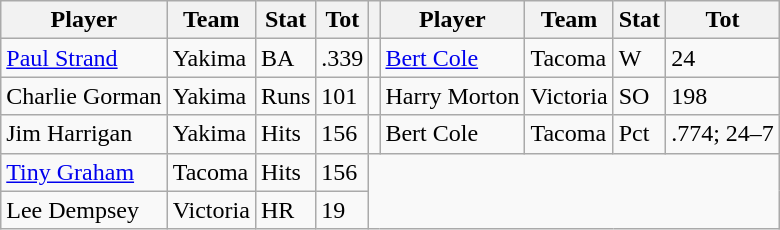<table class="wikitable">
<tr>
<th>Player</th>
<th>Team</th>
<th>Stat</th>
<th>Tot</th>
<th></th>
<th>Player</th>
<th>Team</th>
<th>Stat</th>
<th>Tot</th>
</tr>
<tr>
<td><a href='#'>Paul Strand</a></td>
<td>Yakima</td>
<td>BA</td>
<td>.339</td>
<td></td>
<td><a href='#'>Bert Cole</a></td>
<td>Tacoma</td>
<td>W</td>
<td>24</td>
</tr>
<tr>
<td>Charlie Gorman</td>
<td>Yakima</td>
<td>Runs</td>
<td>101</td>
<td></td>
<td>Harry Morton</td>
<td>Victoria</td>
<td>SO</td>
<td>198</td>
</tr>
<tr>
<td>Jim Harrigan</td>
<td>Yakima</td>
<td>Hits</td>
<td>156</td>
<td></td>
<td>Bert Cole</td>
<td>Tacoma</td>
<td>Pct</td>
<td>.774; 24–7</td>
</tr>
<tr>
<td><a href='#'>Tiny Graham</a></td>
<td>Tacoma</td>
<td>Hits</td>
<td>156</td>
</tr>
<tr>
<td>Lee Dempsey</td>
<td>Victoria</td>
<td>HR</td>
<td>19</td>
</tr>
</table>
